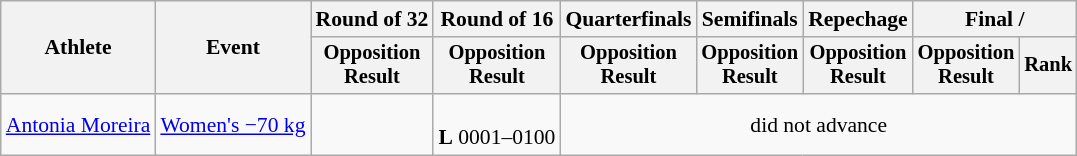<table class="wikitable" style="font-size:90%">
<tr>
<th rowspan="2">Athlete</th>
<th rowspan="2">Event</th>
<th>Round of 32</th>
<th>Round of 16</th>
<th>Quarterfinals</th>
<th>Semifinals</th>
<th>Repechage</th>
<th colspan=2>Final / </th>
</tr>
<tr style="font-size:95%">
<th>Opposition<br>Result</th>
<th>Opposition<br>Result</th>
<th>Opposition<br>Result</th>
<th>Opposition<br>Result</th>
<th>Opposition<br>Result</th>
<th>Opposition<br>Result</th>
<th>Rank</th>
</tr>
<tr align=center>
<td align=left><a href='#'>Antonia Moreira</a></td>
<td align=left><a href='#'>Women's −70 kg</a></td>
<td></td>
<td><br><strong>L</strong> 0001–0100</td>
<td colspan=5>did not advance</td>
</tr>
</table>
